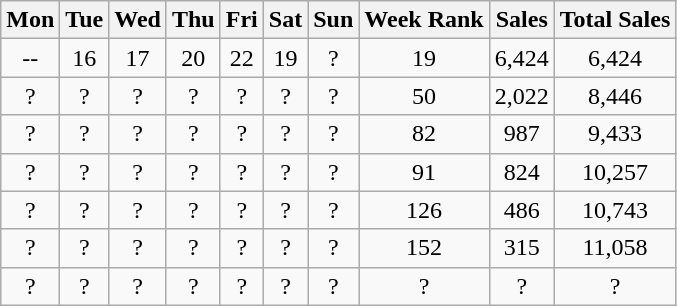<table class="wikitable">
<tr>
<th>Mon</th>
<th>Tue</th>
<th>Wed</th>
<th>Thu</th>
<th>Fri</th>
<th>Sat</th>
<th>Sun</th>
<th>Week Rank</th>
<th>Sales</th>
<th>Total Sales</th>
</tr>
<tr align="center">
<td>--</td>
<td>16</td>
<td>17</td>
<td>20</td>
<td>22</td>
<td>19</td>
<td>?</td>
<td>19</td>
<td>6,424</td>
<td>6,424</td>
</tr>
<tr align="center">
<td>?</td>
<td>?</td>
<td>?</td>
<td>?</td>
<td>?</td>
<td>?</td>
<td>?</td>
<td>50</td>
<td>2,022</td>
<td>8,446</td>
</tr>
<tr align="center">
<td>?</td>
<td>?</td>
<td>?</td>
<td>?</td>
<td>?</td>
<td>?</td>
<td>?</td>
<td>82</td>
<td>987</td>
<td>9,433</td>
</tr>
<tr align="center">
<td>?</td>
<td>?</td>
<td>?</td>
<td>?</td>
<td>?</td>
<td>?</td>
<td>?</td>
<td>91</td>
<td>824</td>
<td>10,257</td>
</tr>
<tr align="center">
<td>?</td>
<td>?</td>
<td>?</td>
<td>?</td>
<td>?</td>
<td>?</td>
<td>?</td>
<td>126</td>
<td>486</td>
<td>10,743</td>
</tr>
<tr align="center">
<td>?</td>
<td>?</td>
<td>?</td>
<td>?</td>
<td>?</td>
<td>?</td>
<td>?</td>
<td>152</td>
<td>315</td>
<td>11,058</td>
</tr>
<tr align="center">
<td>?</td>
<td>?</td>
<td>?</td>
<td>?</td>
<td>?</td>
<td>?</td>
<td>?</td>
<td>?</td>
<td>?</td>
<td>?</td>
</tr>
</table>
